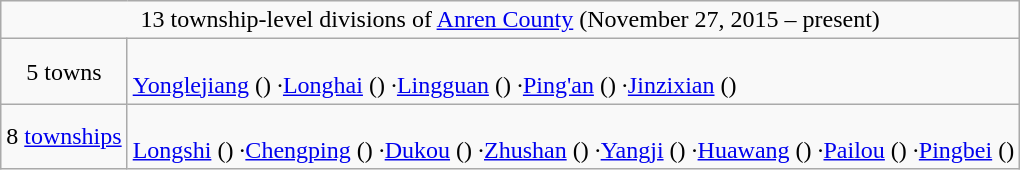<table class="wikitable">
<tr>
<td style="text-align:center;" colspan="2">13 township-level divisions of <a href='#'>Anren County</a> (November 27, 2015 – present)</td>
</tr>
<tr align=left>
<td align=center>5 towns</td>
<td><br><a href='#'>Yonglejiang</a> ()
·<a href='#'>Longhai</a> ()
·<a href='#'>Lingguan</a> ()
·<a href='#'>Ping'an</a> ()
·<a href='#'>Jinzixian</a> ()</td>
</tr>
<tr align=left>
<td align=center>8 <a href='#'>townships</a></td>
<td><br><a href='#'>Longshi</a> ()
·<a href='#'>Chengping</a> ()
·<a href='#'>Dukou</a> ()
·<a href='#'>Zhushan</a> ()
·<a href='#'>Yangji</a> ()
·<a href='#'>Huawang</a> ()
·<a href='#'>Pailou</a> ()
·<a href='#'>Pingbei</a> ()</td>
</tr>
</table>
